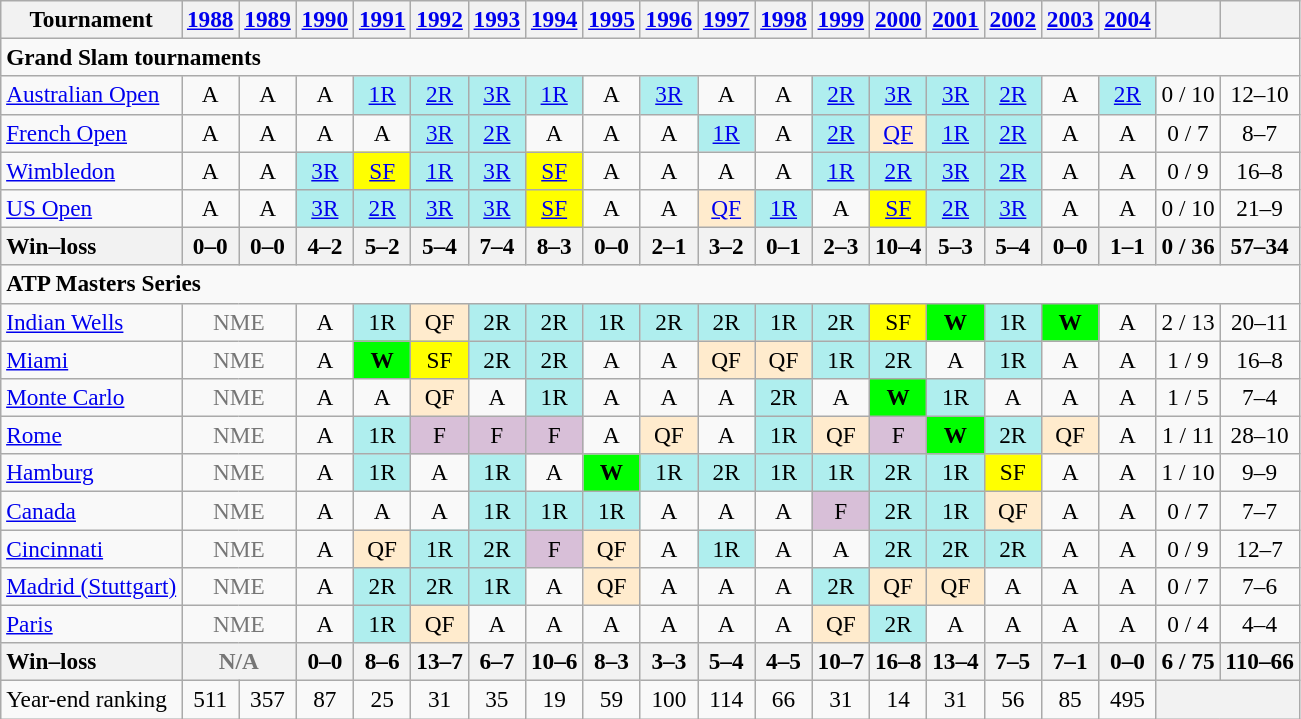<table class=wikitable style=text-align:center;font-size:97%>
<tr>
<th>Tournament</th>
<th><a href='#'>1988</a></th>
<th><a href='#'>1989</a></th>
<th><a href='#'>1990</a></th>
<th><a href='#'>1991</a></th>
<th><a href='#'>1992</a></th>
<th><a href='#'>1993</a></th>
<th><a href='#'>1994</a></th>
<th><a href='#'>1995</a></th>
<th><a href='#'>1996</a></th>
<th><a href='#'>1997</a></th>
<th><a href='#'>1998</a></th>
<th><a href='#'>1999</a></th>
<th><a href='#'>2000</a></th>
<th><a href='#'>2001</a></th>
<th><a href='#'>2002</a></th>
<th><a href='#'>2003</a></th>
<th><a href='#'>2004</a></th>
<th></th>
<th></th>
</tr>
<tr>
<td colspan=20 align=left><strong>Grand Slam tournaments</strong></td>
</tr>
<tr>
<td align=left><a href='#'>Australian Open</a></td>
<td>A</td>
<td>A</td>
<td>A</td>
<td bgcolor=afeeee><a href='#'>1R</a></td>
<td bgcolor=afeeee><a href='#'>2R</a></td>
<td bgcolor=afeeee><a href='#'>3R</a></td>
<td bgcolor=afeeee><a href='#'>1R</a></td>
<td>A</td>
<td bgcolor=afeeee><a href='#'>3R</a></td>
<td>A</td>
<td>A</td>
<td bgcolor=afeeee><a href='#'>2R</a></td>
<td bgcolor=afeeee><a href='#'>3R</a></td>
<td bgcolor=afeeee><a href='#'>3R</a></td>
<td bgcolor=afeeee><a href='#'>2R</a></td>
<td>A</td>
<td bgcolor=afeeee><a href='#'>2R</a></td>
<td>0 / 10</td>
<td>12–10</td>
</tr>
<tr>
<td align=left><a href='#'>French Open</a></td>
<td>A</td>
<td>A</td>
<td>A</td>
<td>A</td>
<td bgcolor=afeeee><a href='#'>3R</a></td>
<td bgcolor=afeeee><a href='#'>2R</a></td>
<td>A</td>
<td>A</td>
<td>A</td>
<td bgcolor=afeeee><a href='#'>1R</a></td>
<td>A</td>
<td bgcolor=afeeee><a href='#'>2R</a></td>
<td bgcolor=ffebcd><a href='#'>QF</a></td>
<td bgcolor=afeeee><a href='#'>1R</a></td>
<td bgcolor=afeeee><a href='#'>2R</a></td>
<td>A</td>
<td>A</td>
<td>0 / 7</td>
<td>8–7</td>
</tr>
<tr>
<td align=left><a href='#'>Wimbledon</a></td>
<td>A</td>
<td>A</td>
<td bgcolor=afeeee><a href='#'>3R</a></td>
<td bgcolor=yellow><a href='#'>SF</a></td>
<td bgcolor=afeeee><a href='#'>1R</a></td>
<td bgcolor=afeeee><a href='#'>3R</a></td>
<td bgcolor=yellow><a href='#'>SF</a></td>
<td>A</td>
<td>A</td>
<td>A</td>
<td>A</td>
<td bgcolor=afeeee><a href='#'>1R</a></td>
<td bgcolor=afeeee><a href='#'>2R</a></td>
<td bgcolor=afeeee><a href='#'>3R</a></td>
<td bgcolor=afeeee><a href='#'>2R</a></td>
<td>A</td>
<td>A</td>
<td>0 / 9</td>
<td>16–8</td>
</tr>
<tr>
<td align=left><a href='#'>US Open</a></td>
<td>A</td>
<td>A</td>
<td bgcolor=afeeee><a href='#'>3R</a></td>
<td bgcolor=afeeee><a href='#'>2R</a></td>
<td bgcolor=afeeee><a href='#'>3R</a></td>
<td bgcolor=afeeee><a href='#'>3R</a></td>
<td bgcolor=yellow><a href='#'>SF</a></td>
<td>A</td>
<td>A</td>
<td bgcolor=ffebcd><a href='#'>QF</a></td>
<td bgcolor=afeeee><a href='#'>1R</a></td>
<td>A</td>
<td bgcolor=yellow><a href='#'>SF</a></td>
<td bgcolor=afeeee><a href='#'>2R</a></td>
<td bgcolor=afeeee><a href='#'>3R</a></td>
<td>A</td>
<td>A</td>
<td>0 / 10</td>
<td>21–9</td>
</tr>
<tr>
<th style=text-align:left>Win–loss</th>
<th>0–0</th>
<th>0–0</th>
<th>4–2</th>
<th>5–2</th>
<th>5–4</th>
<th>7–4</th>
<th>8–3</th>
<th>0–0</th>
<th>2–1</th>
<th>3–2</th>
<th>0–1</th>
<th>2–3</th>
<th>10–4</th>
<th>5–3</th>
<th>5–4</th>
<th>0–0</th>
<th>1–1</th>
<th>0 / 36</th>
<th>57–34</th>
</tr>
<tr>
<td colspan=20 align=left><strong>ATP Masters Series</strong></td>
</tr>
<tr>
<td align=left><a href='#'>Indian Wells</a></td>
<td colspan=2 style=color:#767676>NME</td>
<td>A</td>
<td bgcolor=afeeee>1R</td>
<td bgcolor=ffebcd>QF</td>
<td bgcolor=afeeee>2R</td>
<td bgcolor=afeeee>2R</td>
<td bgcolor=afeeee>1R</td>
<td bgcolor=afeeee>2R</td>
<td bgcolor=afeeee>2R</td>
<td bgcolor=afeeee>1R</td>
<td bgcolor=afeeee>2R</td>
<td bgcolor=yellow>SF</td>
<td bgcolor=lime><strong>W</strong></td>
<td bgcolor=afeeee>1R</td>
<td bgcolor=lime><strong>W</strong></td>
<td>A</td>
<td>2 / 13</td>
<td>20–11</td>
</tr>
<tr>
<td align=left><a href='#'>Miami</a></td>
<td colspan=2 style=color:#767676>NME</td>
<td>A</td>
<td bgcolor=lime><strong>W</strong></td>
<td bgcolor=yellow>SF</td>
<td bgcolor=afeeee>2R</td>
<td bgcolor=afeeee>2R</td>
<td>A</td>
<td>A</td>
<td bgcolor=ffebcd>QF</td>
<td bgcolor=ffebcd>QF</td>
<td bgcolor=afeeee>1R</td>
<td bgcolor=afeeee>2R</td>
<td>A</td>
<td bgcolor=afeeee>1R</td>
<td>A</td>
<td>A</td>
<td>1 / 9</td>
<td>16–8</td>
</tr>
<tr>
<td align=left><a href='#'>Monte Carlo</a></td>
<td colspan=2 style=color:#767676>NME</td>
<td>A</td>
<td>A</td>
<td bgcolor=ffebcd>QF</td>
<td>A</td>
<td bgcolor=afeeee>1R</td>
<td>A</td>
<td>A</td>
<td>A</td>
<td bgcolor=afeeee>2R</td>
<td>A</td>
<td bgcolor=lime><strong>W</strong></td>
<td bgcolor=afeeee>1R</td>
<td>A</td>
<td>A</td>
<td>A</td>
<td>1 / 5</td>
<td>7–4</td>
</tr>
<tr>
<td align=left><a href='#'>Rome</a></td>
<td colspan=2 style=color:#767676>NME</td>
<td>A</td>
<td bgcolor=afeeee>1R</td>
<td bgcolor=D8BFD8>F</td>
<td bgcolor=D8BFD8>F</td>
<td bgcolor=D8BFD8>F</td>
<td>A</td>
<td bgcolor=ffebcd>QF</td>
<td>A</td>
<td bgcolor=afeeee>1R</td>
<td bgcolor=ffebcd>QF</td>
<td bgcolor=D8BFD8>F</td>
<td bgcolor=lime><strong>W</strong></td>
<td bgcolor=afeeee>2R</td>
<td bgcolor=ffebcd>QF</td>
<td>A</td>
<td>1 / 11</td>
<td>28–10</td>
</tr>
<tr>
<td align=left><a href='#'>Hamburg</a></td>
<td colspan=2 style=color:#767676>NME</td>
<td>A</td>
<td bgcolor=afeeee>1R</td>
<td>A</td>
<td bgcolor=afeeee>1R</td>
<td>A</td>
<td bgcolor=lime><strong>W</strong></td>
<td bgcolor=afeeee>1R</td>
<td bgcolor=afeeee>2R</td>
<td bgcolor=afeeee>1R</td>
<td bgcolor=afeeee>1R</td>
<td bgcolor=afeeee>2R</td>
<td bgcolor=afeeee>1R</td>
<td bgcolor=yellow>SF</td>
<td>A</td>
<td>A</td>
<td>1 / 10</td>
<td>9–9</td>
</tr>
<tr>
<td align=left><a href='#'>Canada</a></td>
<td colspan=2 style=color:#767676>NME</td>
<td>A</td>
<td>A</td>
<td>A</td>
<td bgcolor=afeeee>1R</td>
<td bgcolor=afeeee>1R</td>
<td bgcolor=afeeee>1R</td>
<td>A</td>
<td>A</td>
<td>A</td>
<td bgcolor=D8BFD8>F</td>
<td bgcolor=afeeee>2R</td>
<td bgcolor=afeeee>1R</td>
<td bgcolor=ffebcd>QF</td>
<td>A</td>
<td>A</td>
<td>0 / 7</td>
<td>7–7</td>
</tr>
<tr>
<td align=left><a href='#'>Cincinnati</a></td>
<td colspan=2 style=color:#767676>NME</td>
<td>A</td>
<td bgcolor=ffebcd>QF</td>
<td bgcolor=afeeee>1R</td>
<td bgcolor=afeeee>2R</td>
<td bgcolor=D8BFD8>F</td>
<td bgcolor=ffebcd>QF</td>
<td>A</td>
<td bgcolor=afeeee>1R</td>
<td>A</td>
<td>A</td>
<td bgcolor=afeeee>2R</td>
<td bgcolor=afeeee>2R</td>
<td bgcolor=afeeee>2R</td>
<td>A</td>
<td>A</td>
<td>0 / 9</td>
<td>12–7</td>
</tr>
<tr>
<td align=left><a href='#'>Madrid (Stuttgart)</a></td>
<td colspan=2 style=color:#767676>NME</td>
<td>A</td>
<td bgcolor=afeeee>2R</td>
<td bgcolor=afeeee>2R</td>
<td bgcolor=afeeee>1R</td>
<td>A</td>
<td bgcolor=ffebcd>QF</td>
<td>A</td>
<td>A</td>
<td>A</td>
<td bgcolor=afeeee>2R</td>
<td bgcolor=ffebcd>QF</td>
<td bgcolor=ffebcd>QF</td>
<td>A</td>
<td>A</td>
<td>A</td>
<td>0 / 7</td>
<td>7–6</td>
</tr>
<tr>
<td align=left><a href='#'>Paris</a></td>
<td colspan=2 style=color:#767676>NME</td>
<td>A</td>
<td bgcolor=afeeee>1R</td>
<td bgcolor=ffebcd>QF</td>
<td>A</td>
<td>A</td>
<td>A</td>
<td>A</td>
<td>A</td>
<td>A</td>
<td bgcolor=ffebcd>QF</td>
<td bgcolor=afeeee>2R</td>
<td>A</td>
<td>A</td>
<td>A</td>
<td>A</td>
<td>0 / 4</td>
<td>4–4</td>
</tr>
<tr>
<th style=text-align:left>Win–loss</th>
<th colspan=2 style=color:#767676>N/A</th>
<th>0–0</th>
<th>8–6</th>
<th>13–7</th>
<th>6–7</th>
<th>10–6</th>
<th>8–3</th>
<th>3–3</th>
<th>5–4</th>
<th>4–5</th>
<th>10–7</th>
<th>16–8</th>
<th>13–4</th>
<th>7–5</th>
<th>7–1</th>
<th>0–0</th>
<th>6 / 75</th>
<th>110–66</th>
</tr>
<tr>
<td align=left>Year-end ranking</td>
<td>511</td>
<td>357</td>
<td>87</td>
<td>25</td>
<td>31</td>
<td>35</td>
<td>19</td>
<td>59</td>
<td>100</td>
<td>114</td>
<td>66</td>
<td>31</td>
<td>14</td>
<td>31</td>
<td>56</td>
<td>85</td>
<td>495</td>
<th colspan=2></th>
</tr>
</table>
